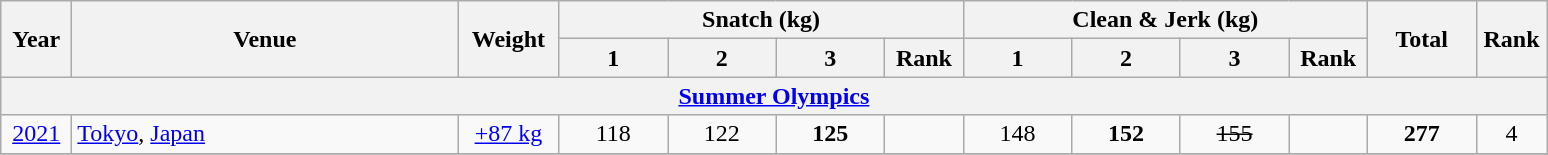<table class = "wikitable" style="text-align:center;">
<tr>
<th rowspan=2 width=40>Year</th>
<th rowspan=2 width=250>Venue</th>
<th rowspan=2 width=60>Weight</th>
<th colspan=4>Snatch (kg)</th>
<th colspan=4>Clean & Jerk (kg)</th>
<th rowspan=2 width=65>Total</th>
<th rowspan=2 width=40>Rank</th>
</tr>
<tr>
<th width=65>1</th>
<th width=65>2</th>
<th width=65>3</th>
<th width=45>Rank</th>
<th width=65>1</th>
<th width=65>2</th>
<th width=65>3</th>
<th width=45>Rank</th>
</tr>
<tr>
<th colspan=13><a href='#'>Summer Olympics</a></th>
</tr>
<tr>
<td><a href='#'>2021</a></td>
<td align=left> <a href='#'>Tokyo</a>, <a href='#'>Japan</a></td>
<td><a href='#'>+87 kg</a></td>
<td>118</td>
<td>122</td>
<td><strong>125</strong></td>
<td></td>
<td>148</td>
<td><strong>152</strong></td>
<td><s>155</s></td>
<td></td>
<td><strong>277</strong></td>
<td>4</td>
</tr>
<tr>
</tr>
</table>
